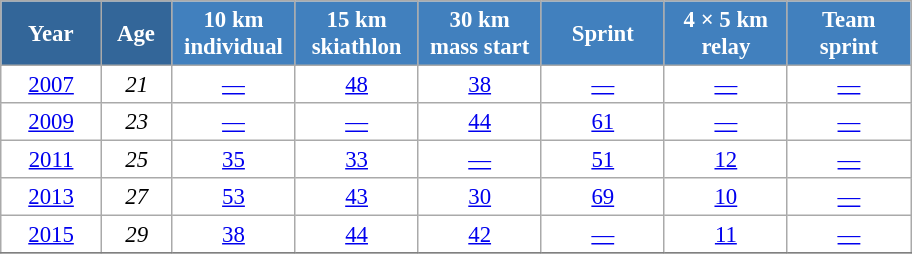<table class="wikitable" style="font-size:95%; text-align:center; border:grey solid 1px; border-collapse:collapse; background:#ffffff;">
<tr>
<th style="background-color:#369; color:white; width:60px;"> Year </th>
<th style="background-color:#369; color:white; width:40px;"> Age </th>
<th style="background-color:#4180be; color:white; width:75px;"> 10 km <br> individual </th>
<th style="background-color:#4180be; color:white; width:75px;"> 15 km <br> skiathlon </th>
<th style="background-color:#4180be; color:white; width:75px;"> 30 km <br> mass start </th>
<th style="background-color:#4180be; color:white; width:75px;"> Sprint </th>
<th style="background-color:#4180be; color:white; width:75px;"> 4 × 5 km <br> relay </th>
<th style="background-color:#4180be; color:white; width:75px;"> Team <br> sprint </th>
</tr>
<tr>
<td><a href='#'>2007</a></td>
<td><em>21</em></td>
<td><a href='#'>—</a></td>
<td><a href='#'>48</a></td>
<td><a href='#'>38</a></td>
<td><a href='#'>—</a></td>
<td><a href='#'>—</a></td>
<td><a href='#'>—</a></td>
</tr>
<tr>
<td><a href='#'>2009</a></td>
<td><em>23</em></td>
<td><a href='#'>—</a></td>
<td><a href='#'>—</a></td>
<td><a href='#'>44</a></td>
<td><a href='#'>61</a></td>
<td><a href='#'>—</a></td>
<td><a href='#'>—</a></td>
</tr>
<tr>
<td><a href='#'>2011</a></td>
<td><em>25</em></td>
<td><a href='#'>35</a></td>
<td><a href='#'>33</a></td>
<td><a href='#'>—</a></td>
<td><a href='#'>51</a></td>
<td><a href='#'>12</a></td>
<td><a href='#'>—</a></td>
</tr>
<tr>
<td><a href='#'>2013</a></td>
<td><em>27</em></td>
<td><a href='#'>53</a></td>
<td><a href='#'>43</a></td>
<td><a href='#'>30</a></td>
<td><a href='#'>69</a></td>
<td><a href='#'>10</a></td>
<td><a href='#'>—</a></td>
</tr>
<tr>
<td><a href='#'>2015</a></td>
<td><em>29</em></td>
<td><a href='#'>38</a></td>
<td><a href='#'>44</a></td>
<td><a href='#'>42</a></td>
<td><a href='#'>—</a></td>
<td><a href='#'>11</a></td>
<td><a href='#'>—</a></td>
</tr>
<tr>
</tr>
</table>
